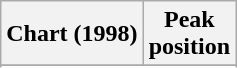<table class="wikitable sortable plainrowheaders" style="text-align:center">
<tr>
<th scope="col">Chart (1998)</th>
<th scope="col">Peak<br> position</th>
</tr>
<tr>
</tr>
<tr>
</tr>
</table>
